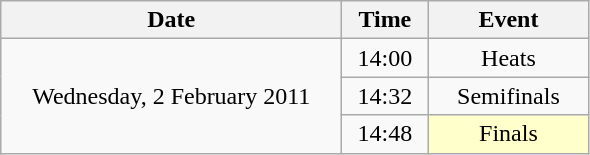<table class = "wikitable" style="text-align:center;">
<tr>
<th width=220>Date</th>
<th width=50>Time</th>
<th width=100>Event</th>
</tr>
<tr>
<td rowspan=3>Wednesday, 2 February 2011</td>
<td>14:00</td>
<td>Heats</td>
</tr>
<tr>
<td>14:32</td>
<td>Semifinals</td>
</tr>
<tr>
<td>14:48</td>
<td bgcolor=ffffcc>Finals</td>
</tr>
</table>
